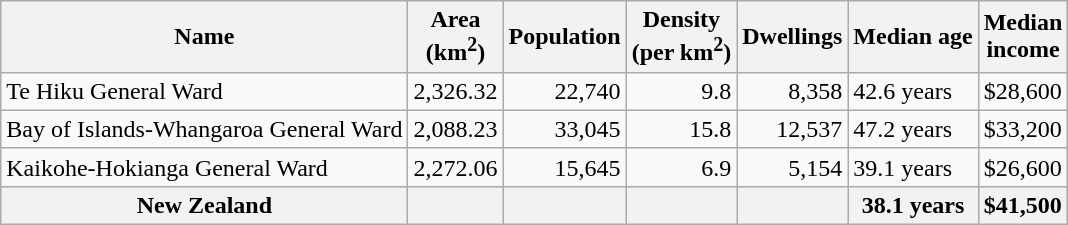<table class="wikitable">
<tr>
<th>Name</th>
<th>Area<br>(km<sup>2</sup>)</th>
<th>Population</th>
<th>Density<br>(per km<sup>2</sup>)</th>
<th>Dwellings</th>
<th>Median age</th>
<th>Median<br>income</th>
</tr>
<tr>
<td>Te Hiku General Ward</td>
<td style="text-align:right;">2,326.32</td>
<td style="text-align:right;">22,740</td>
<td style="text-align:right;">9.8</td>
<td style="text-align:right;">8,358</td>
<td>42.6 years</td>
<td>$28,600</td>
</tr>
<tr>
<td>Bay of Islands-Whangaroa General Ward</td>
<td style="text-align:right;">2,088.23</td>
<td style="text-align:right;">33,045</td>
<td style="text-align:right;">15.8</td>
<td style="text-align:right;">12,537</td>
<td>47.2 years</td>
<td>$33,200</td>
</tr>
<tr>
<td>Kaikohe-Hokianga General Ward</td>
<td style="text-align:right;">2,272.06</td>
<td style="text-align:right;">15,645</td>
<td style="text-align:right;">6.9</td>
<td style="text-align:right;">5,154</td>
<td>39.1 years</td>
<td>$26,600</td>
</tr>
<tr>
<th>New Zealand</th>
<th></th>
<th></th>
<th></th>
<th></th>
<th>38.1 years</th>
<th style="text-align:left;">$41,500</th>
</tr>
</table>
